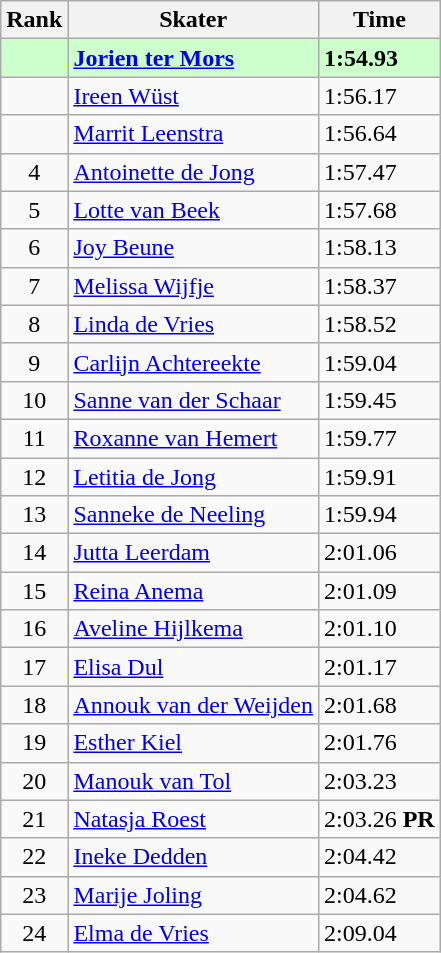<table class="wikitable">
<tr>
<th>Rank</th>
<th>Skater</th>
<th>Time</th>
</tr>
<tr bgcolor=ccffcc>
<td align="center"></td>
<td><strong><a href='#'>Jorien ter Mors</a></strong></td>
<td><strong>1:54.93</strong></td>
</tr>
<tr>
<td align="center"></td>
<td><a href='#'>Ireen Wüst</a></td>
<td>1:56.17</td>
</tr>
<tr>
<td align="center"></td>
<td><a href='#'>Marrit Leenstra</a></td>
<td>1:56.64</td>
</tr>
<tr>
<td align="center">4</td>
<td><a href='#'>Antoinette de Jong</a></td>
<td>1:57.47</td>
</tr>
<tr>
<td align="center">5</td>
<td><a href='#'>Lotte van Beek</a></td>
<td>1:57.68</td>
</tr>
<tr>
<td align="center">6</td>
<td><a href='#'>Joy Beune</a></td>
<td>1:58.13</td>
</tr>
<tr>
<td align="center">7</td>
<td><a href='#'>Melissa Wijfje</a></td>
<td>1:58.37</td>
</tr>
<tr>
<td align="center">8</td>
<td><a href='#'>Linda de Vries</a></td>
<td>1:58.52</td>
</tr>
<tr>
<td align="center">9</td>
<td><a href='#'>Carlijn Achtereekte</a></td>
<td>1:59.04</td>
</tr>
<tr>
<td align="center">10</td>
<td><a href='#'>Sanne van der Schaar</a></td>
<td>1:59.45</td>
</tr>
<tr>
<td align="center">11</td>
<td><a href='#'>Roxanne van Hemert</a></td>
<td>1:59.77</td>
</tr>
<tr>
<td align="center">12</td>
<td><a href='#'>Letitia de Jong</a></td>
<td>1:59.91</td>
</tr>
<tr>
<td align="center">13</td>
<td><a href='#'>Sanneke de Neeling</a></td>
<td>1:59.94</td>
</tr>
<tr>
<td align="center">14</td>
<td><a href='#'>Jutta Leerdam</a></td>
<td>2:01.06</td>
</tr>
<tr>
<td align="center">15</td>
<td><a href='#'>Reina Anema</a></td>
<td>2:01.09</td>
</tr>
<tr>
<td align="center">16</td>
<td><a href='#'>Aveline Hijlkema</a></td>
<td>2:01.10</td>
</tr>
<tr>
<td align="center">17</td>
<td><a href='#'>Elisa Dul</a></td>
<td>2:01.17</td>
</tr>
<tr>
<td align="center">18</td>
<td><a href='#'>Annouk van der Weijden</a></td>
<td>2:01.68</td>
</tr>
<tr>
<td align="center">19</td>
<td><a href='#'>Esther Kiel</a></td>
<td>2:01.76</td>
</tr>
<tr>
<td align="center">20</td>
<td><a href='#'>Manouk van Tol</a></td>
<td>2:03.23</td>
</tr>
<tr>
<td align="center">21</td>
<td><a href='#'>Natasja Roest</a></td>
<td>2:03.26 <strong>PR</strong></td>
</tr>
<tr>
<td align="center">22</td>
<td><a href='#'>Ineke Dedden</a></td>
<td>2:04.42</td>
</tr>
<tr>
<td align="center">23</td>
<td><a href='#'>Marije Joling</a></td>
<td>2:04.62</td>
</tr>
<tr>
<td align="center">24</td>
<td><a href='#'>Elma de Vries</a></td>
<td>2:09.04</td>
</tr>
</table>
